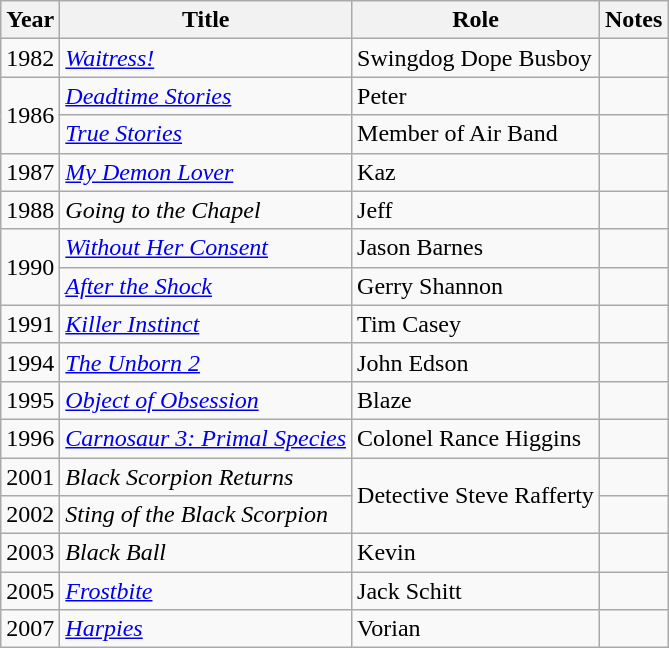<table class="wikitable sortable">
<tr>
<th>Year</th>
<th>Title</th>
<th>Role</th>
<th class="unsortable">Notes</th>
</tr>
<tr>
<td>1982</td>
<td><em><a href='#'>Waitress!</a></em></td>
<td>Swingdog Dope Busboy</td>
<td></td>
</tr>
<tr>
<td rowspan=2>1986</td>
<td><em><a href='#'>Deadtime Stories</a></em></td>
<td>Peter</td>
<td></td>
</tr>
<tr>
<td><em><a href='#'>True Stories</a></em></td>
<td>Member of Air Band</td>
<td></td>
</tr>
<tr>
<td>1987</td>
<td><em><a href='#'>My Demon Lover</a></em></td>
<td>Kaz</td>
<td></td>
</tr>
<tr>
<td>1988</td>
<td><em>Going to the Chapel</em></td>
<td>Jeff</td>
<td></td>
</tr>
<tr>
<td rowspan=2>1990</td>
<td><em><a href='#'>Without Her Consent</a></em></td>
<td>Jason Barnes</td>
<td></td>
</tr>
<tr>
<td><em><a href='#'>After the Shock</a></em></td>
<td>Gerry Shannon</td>
<td></td>
</tr>
<tr>
<td>1991</td>
<td><em><a href='#'>Killer Instinct</a></em></td>
<td>Tim Casey</td>
<td></td>
</tr>
<tr>
<td>1994</td>
<td><em><a href='#'>The Unborn 2</a></em></td>
<td>John Edson</td>
<td></td>
</tr>
<tr>
<td>1995</td>
<td><em><a href='#'>Object of Obsession</a></em></td>
<td>Blaze</td>
<td></td>
</tr>
<tr>
<td>1996</td>
<td><em><a href='#'>Carnosaur 3: Primal Species</a></em></td>
<td>Colonel Rance Higgins</td>
<td></td>
</tr>
<tr>
<td>2001</td>
<td><em>Black Scorpion Returns</em></td>
<td rowspan=2>Detective Steve Rafferty</td>
<td></td>
</tr>
<tr>
<td>2002</td>
<td><em>Sting of the Black Scorpion</em></td>
<td></td>
</tr>
<tr>
<td>2003</td>
<td><em>Black Ball</em></td>
<td>Kevin</td>
<td></td>
</tr>
<tr>
<td>2005</td>
<td><em><a href='#'>Frostbite</a></em></td>
<td>Jack Schitt</td>
<td></td>
</tr>
<tr>
<td>2007</td>
<td><em><a href='#'>Harpies</a></em></td>
<td>Vorian</td>
<td></td>
</tr>
</table>
